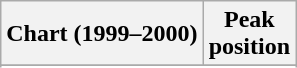<table class="wikitable sortable plainrowheaders">
<tr>
<th align="left">Chart (1999–2000)</th>
<th align="center">Peak<br>position</th>
</tr>
<tr>
</tr>
<tr>
</tr>
<tr>
</tr>
</table>
